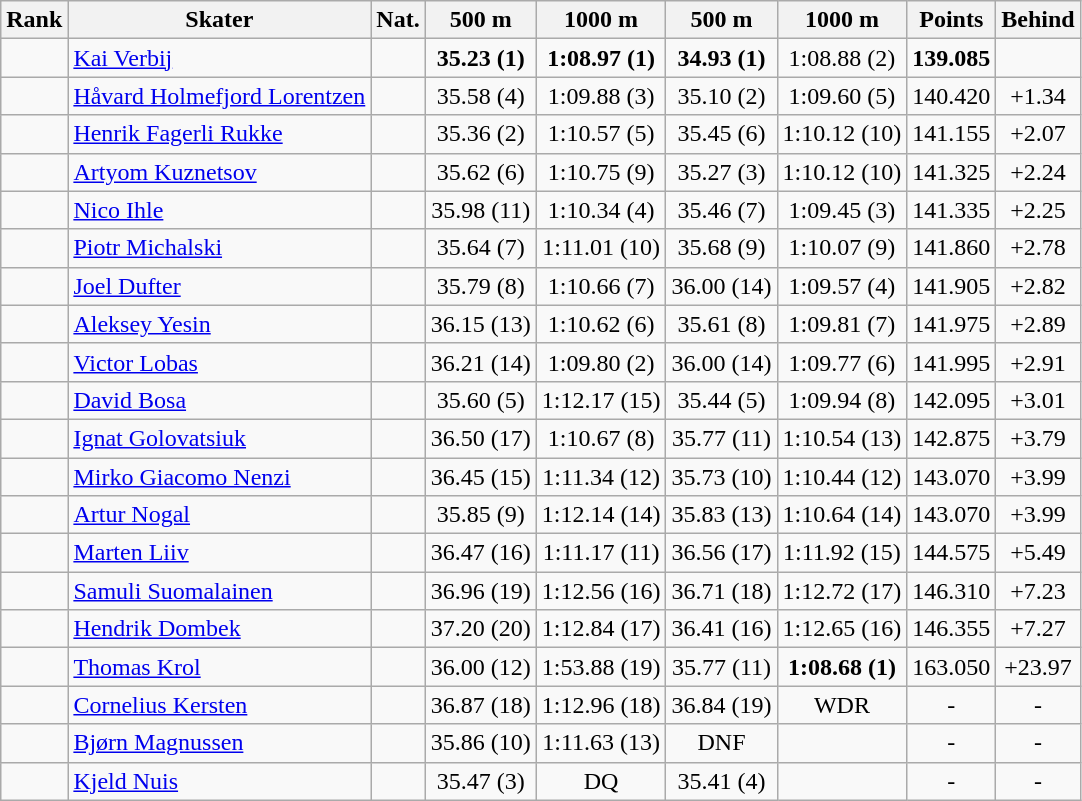<table class="wikitable sortable" border="1" style="text-align:center">
<tr align=center>
<th>Rank</th>
<th>Skater</th>
<th>Nat.</th>
<th>500 m</th>
<th>1000 m</th>
<th>500 m</th>
<th>1000 m</th>
<th>Points</th>
<th>Behind</th>
</tr>
<tr>
<td></td>
<td align=left><a href='#'>Kai Verbij</a></td>
<td></td>
<td><strong>35.23 (1)</strong></td>
<td><strong>1:08.97 (1)</strong></td>
<td><strong>34.93 (1)</strong></td>
<td>1:08.88 (2)</td>
<td><strong>139.085</strong></td>
<td></td>
</tr>
<tr>
<td></td>
<td align=left><a href='#'>Håvard Holmefjord Lorentzen</a></td>
<td></td>
<td>35.58 (4)</td>
<td>1:09.88 (3)</td>
<td>35.10 (2)</td>
<td>1:09.60 (5)</td>
<td>140.420</td>
<td>+1.34</td>
</tr>
<tr>
<td></td>
<td align=left><a href='#'>Henrik Fagerli Rukke</a></td>
<td></td>
<td>35.36 (2)</td>
<td>1:10.57 (5)</td>
<td>35.45 (6)</td>
<td>1:10.12 (10)</td>
<td>141.155</td>
<td>+2.07</td>
</tr>
<tr>
<td></td>
<td align=left><a href='#'>Artyom Kuznetsov</a></td>
<td></td>
<td>35.62 (6)</td>
<td>1:10.75 (9)</td>
<td>35.27 (3)</td>
<td>1:10.12 (10)</td>
<td>141.325</td>
<td>+2.24</td>
</tr>
<tr>
<td></td>
<td align=left><a href='#'>Nico Ihle</a></td>
<td></td>
<td>35.98 (11)</td>
<td>1:10.34 (4)</td>
<td>35.46 (7)</td>
<td>1:09.45 (3)</td>
<td>141.335</td>
<td>+2.25</td>
</tr>
<tr>
<td></td>
<td align=left><a href='#'>Piotr Michalski</a></td>
<td></td>
<td>35.64 (7)</td>
<td>1:11.01 (10)</td>
<td>35.68 (9)</td>
<td>1:10.07 (9)</td>
<td>141.860</td>
<td>+2.78</td>
</tr>
<tr>
<td></td>
<td align=left><a href='#'>Joel Dufter</a></td>
<td></td>
<td>35.79 (8)</td>
<td>1:10.66 (7)</td>
<td>36.00 (14)</td>
<td>1:09.57 (4)</td>
<td>141.905</td>
<td>+2.82</td>
</tr>
<tr>
<td></td>
<td align=left><a href='#'>Aleksey Yesin</a></td>
<td></td>
<td>36.15 (13)</td>
<td>1:10.62 (6)</td>
<td>35.61 (8)</td>
<td>1:09.81 (7)</td>
<td>141.975</td>
<td>+2.89</td>
</tr>
<tr>
<td></td>
<td align=left><a href='#'>Victor Lobas</a></td>
<td></td>
<td>36.21 (14)</td>
<td>1:09.80 (2)</td>
<td>36.00 (14)</td>
<td>1:09.77 (6)</td>
<td>141.995</td>
<td>+2.91</td>
</tr>
<tr>
<td></td>
<td align=left><a href='#'>David Bosa</a></td>
<td></td>
<td>35.60 (5)</td>
<td>1:12.17 (15)</td>
<td>35.44 (5)</td>
<td>1:09.94 (8)</td>
<td>142.095</td>
<td>+3.01</td>
</tr>
<tr>
<td></td>
<td align=left><a href='#'>Ignat Golovatsiuk</a></td>
<td></td>
<td>36.50 (17)</td>
<td>1:10.67 (8)</td>
<td>35.77 (11)</td>
<td>1:10.54 (13)</td>
<td>142.875</td>
<td>+3.79</td>
</tr>
<tr>
<td></td>
<td align=left><a href='#'>Mirko Giacomo Nenzi</a></td>
<td></td>
<td>36.45 (15)</td>
<td>1:11.34 (12)</td>
<td>35.73 (10)</td>
<td>1:10.44 (12)</td>
<td>143.070</td>
<td>+3.99</td>
</tr>
<tr>
<td></td>
<td align=left><a href='#'>Artur Nogal</a></td>
<td></td>
<td>35.85 (9)</td>
<td>1:12.14 (14)</td>
<td>35.83 (13)</td>
<td>1:10.64 (14)</td>
<td>143.070</td>
<td>+3.99</td>
</tr>
<tr>
<td></td>
<td align=left><a href='#'>Marten Liiv</a></td>
<td></td>
<td>36.47 (16)</td>
<td>1:11.17 (11)</td>
<td>36.56 (17)</td>
<td>1:11.92 (15)</td>
<td>144.575</td>
<td>+5.49</td>
</tr>
<tr>
<td></td>
<td align=left><a href='#'>Samuli Suomalainen</a></td>
<td></td>
<td>36.96 (19)</td>
<td>1:12.56 (16)</td>
<td>36.71 (18)</td>
<td>1:12.72 (17)</td>
<td>146.310</td>
<td>+7.23</td>
</tr>
<tr>
<td></td>
<td align=left><a href='#'>Hendrik Dombek</a></td>
<td></td>
<td>37.20 (20)</td>
<td>1:12.84 (17)</td>
<td>36.41 (16)</td>
<td>1:12.65 (16)</td>
<td>146.355</td>
<td>+7.27</td>
</tr>
<tr>
<td></td>
<td align=left><a href='#'>Thomas Krol</a></td>
<td></td>
<td>36.00 (12)</td>
<td>1:53.88 (19)</td>
<td>35.77 (11)</td>
<td><strong>1:08.68 (1)</strong></td>
<td>163.050</td>
<td>+23.97</td>
</tr>
<tr>
<td></td>
<td align=left><a href='#'>Cornelius Kersten</a></td>
<td></td>
<td>36.87 (18)</td>
<td>1:12.96 (18)</td>
<td>36.84 (19)</td>
<td>WDR</td>
<td>-</td>
<td>-</td>
</tr>
<tr>
<td></td>
<td align=left><a href='#'>Bjørn Magnussen</a></td>
<td></td>
<td>35.86 (10)</td>
<td>1:11.63 (13)</td>
<td>DNF</td>
<td></td>
<td>-</td>
<td>-</td>
</tr>
<tr>
<td></td>
<td align=left><a href='#'>Kjeld Nuis</a></td>
<td></td>
<td>35.47 (3)</td>
<td>DQ</td>
<td>35.41 (4)</td>
<td></td>
<td>-</td>
<td>-</td>
</tr>
</table>
